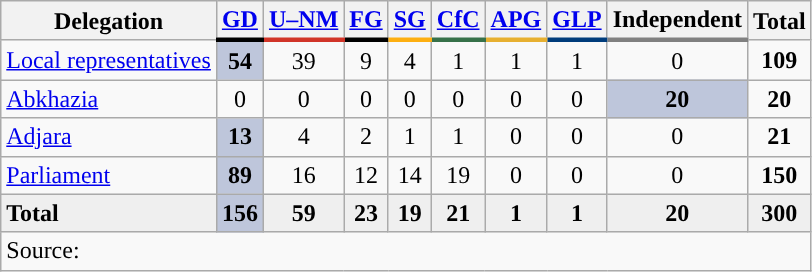<table class="wikitable sortable" style="text-align:center;">
<tr>
<th>Delegation</th>
<th style="border-bottom:3.5px solid "><a href='#'>GD</a></th>
<th style="border-bottom:3.5px solid #d13529"><a href='#'>U–NM</a></th>
<th style="border-bottom:3.5px solid "><a href='#'>FG</a></th>
<th style="border-bottom:3.5px solid #FDAF11"><a href='#'>SG</a></th>
<th style="border-bottom:3.5px solid #377149"><a href='#'>CfC</a></th>
<th style="border-bottom:3.5px solid #E7B031"><a href='#'>APG</a></th>
<th style="border-bottom:3.5px solid #003C7B"><a href='#'>GLP</a></th>
<th style="border-bottom:3.5px solid gray">Independent</th>
<th>Total</th>
</tr>
<tr>
<td style="text-align:left"><a href='#'>Local representatives</a></td>
<td style="background:#BEC6DB;"><strong>54</strong></td>
<td>39</td>
<td>9</td>
<td>4</td>
<td>1</td>
<td>1</td>
<td>1</td>
<td>0</td>
<td><strong>109</strong></td>
</tr>
<tr>
<td style="text-align:left"><a href='#'>Abkhazia</a></td>
<td>0</td>
<td>0</td>
<td>0</td>
<td>0</td>
<td>0</td>
<td>0</td>
<td>0</td>
<td style="background:#BEC6DB;"><strong>20</strong></td>
<td><strong>20</strong></td>
</tr>
<tr>
<td style="text-align:left"><a href='#'>Adjara</a></td>
<td style="background:#BEC6DB;"><strong>13</strong></td>
<td>4</td>
<td>2</td>
<td>1</td>
<td>1</td>
<td>0</td>
<td>0</td>
<td>0</td>
<td><strong>21</strong></td>
</tr>
<tr>
<td style="text-align:left"><a href='#'>Parliament</a></td>
<td style="background:#BEC6DB;"><strong>89</strong></td>
<td>16</td>
<td>12</td>
<td>14</td>
<td>19</td>
<td>0</td>
<td>0</td>
<td>0</td>
<td><strong>150</strong></td>
</tr>
<tr style="font-weight:bold; background:#EFEFEF;">
<td style="text-align:left">Total</td>
<td style="background:#BEC6DB;"><strong>156</strong></td>
<td>59</td>
<td>23</td>
<td>19</td>
<td>21</td>
<td>1</td>
<td>1</td>
<td>20</td>
<td><strong>300</strong></td>
</tr>
<tr>
<td style="text-align:left" colspan=10>Source: </td>
</tr>
</table>
